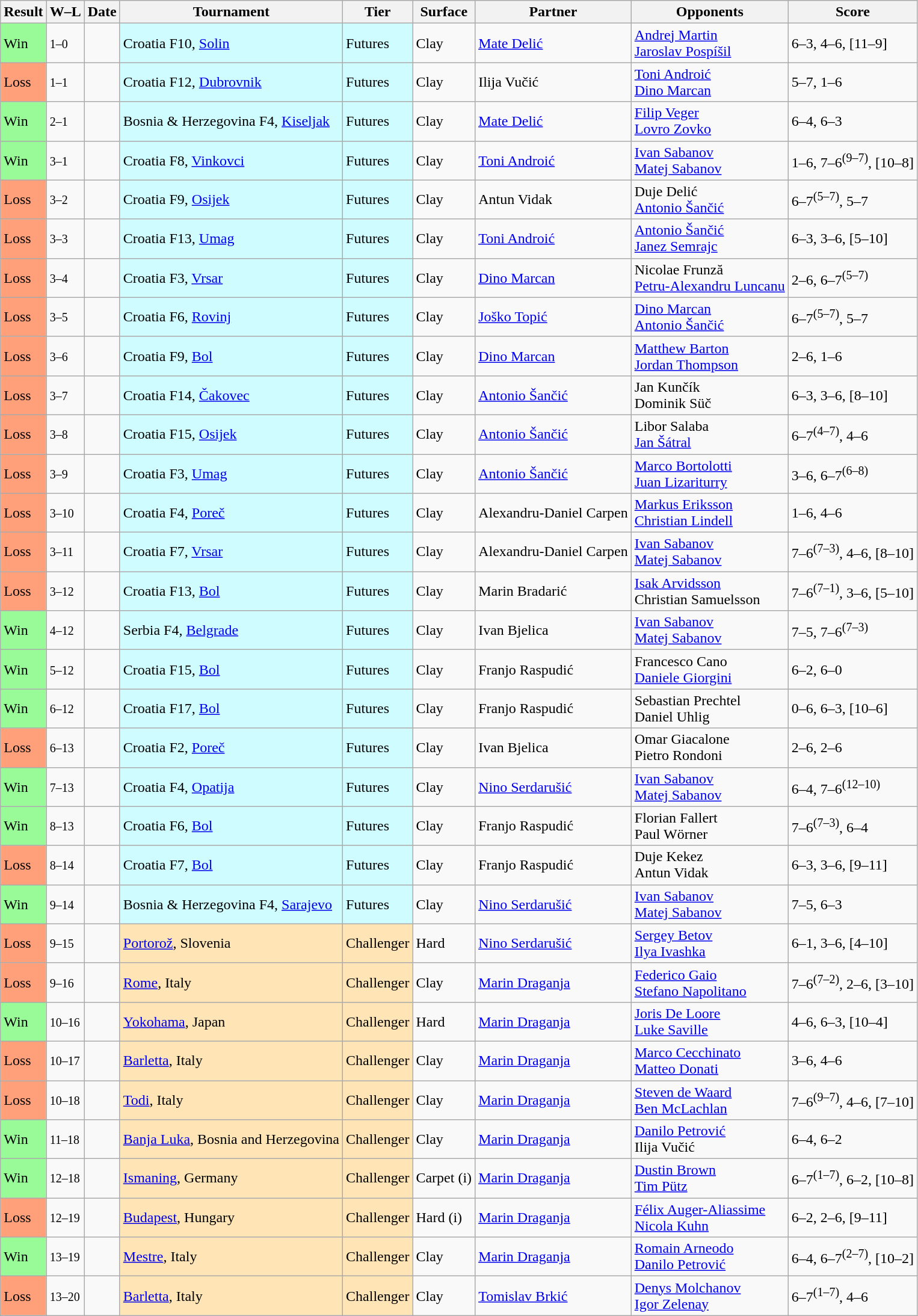<table class="sortable wikitable">
<tr>
<th>Result</th>
<th class="unsortable">W–L</th>
<th>Date</th>
<th>Tournament</th>
<th>Tier</th>
<th>Surface</th>
<th>Partner</th>
<th>Opponents</th>
<th class="unsortable">Score</th>
</tr>
<tr>
<td bgcolor=98fb98>Win</td>
<td><small>1–0</small></td>
<td></td>
<td style="background:#cffcff;">Croatia F10, <a href='#'>Solin</a></td>
<td style="background:#cffcff;">Futures</td>
<td>Clay</td>
<td> <a href='#'>Mate Delić</a></td>
<td> <a href='#'>Andrej Martin</a><br> <a href='#'>Jaroslav Pospíšil</a></td>
<td>6–3, 4–6, [11–9]</td>
</tr>
<tr>
<td bgcolor=ffa07a>Loss</td>
<td><small>1–1</small></td>
<td></td>
<td style="background:#cffcff;">Croatia F12, <a href='#'>Dubrovnik</a></td>
<td style="background:#cffcff;">Futures</td>
<td>Clay</td>
<td> Ilija Vučić</td>
<td> <a href='#'>Toni Androić</a><br> <a href='#'>Dino Marcan</a></td>
<td>5–7, 1–6</td>
</tr>
<tr>
<td bgcolor=98fb98>Win</td>
<td><small>2–1</small></td>
<td></td>
<td style="background:#cffcff;">Bosnia & Herzegovina F4, <a href='#'>Kiseljak</a></td>
<td style="background:#cffcff;">Futures</td>
<td>Clay</td>
<td> <a href='#'>Mate Delić</a></td>
<td> <a href='#'>Filip Veger</a><br> <a href='#'>Lovro Zovko</a></td>
<td>6–4, 6–3</td>
</tr>
<tr>
<td bgcolor=98fb98>Win</td>
<td><small>3–1</small></td>
<td></td>
<td style="background:#cffcff;">Croatia F8, <a href='#'>Vinkovci</a></td>
<td style="background:#cffcff;">Futures</td>
<td>Clay</td>
<td> <a href='#'>Toni Androić</a></td>
<td> <a href='#'>Ivan Sabanov</a><br> <a href='#'>Matej Sabanov</a></td>
<td>1–6, 7–6<sup>(9–7)</sup>, [10–8]</td>
</tr>
<tr>
<td bgcolor=ffa07a>Loss</td>
<td><small>3–2</small></td>
<td></td>
<td style="background:#cffcff;">Croatia F9, <a href='#'>Osijek</a></td>
<td style="background:#cffcff;">Futures</td>
<td>Clay</td>
<td> Antun Vidak</td>
<td> Duje Delić<br> <a href='#'>Antonio Šančić</a></td>
<td>6–7<sup>(5–7)</sup>, 5–7</td>
</tr>
<tr>
<td bgcolor=ffa07a>Loss</td>
<td><small>3–3</small></td>
<td></td>
<td style="background:#cffcff;">Croatia F13, <a href='#'>Umag</a></td>
<td style="background:#cffcff;">Futures</td>
<td>Clay</td>
<td> <a href='#'>Toni Androić</a></td>
<td> <a href='#'>Antonio Šančić</a><br> <a href='#'>Janez Semrajc</a></td>
<td>6–3, 3–6, [5–10]</td>
</tr>
<tr>
<td bgcolor=ffa07a>Loss</td>
<td><small>3–4</small></td>
<td></td>
<td style="background:#cffcff;">Croatia F3, <a href='#'>Vrsar</a></td>
<td style="background:#cffcff;">Futures</td>
<td>Clay</td>
<td> <a href='#'>Dino Marcan</a></td>
<td> Nicolae Frunză<br> <a href='#'>Petru-Alexandru Luncanu</a></td>
<td>2–6, 6–7<sup>(5–7)</sup></td>
</tr>
<tr>
<td bgcolor=ffa07a>Loss</td>
<td><small>3–5</small></td>
<td></td>
<td style="background:#cffcff;">Croatia F6, <a href='#'>Rovinj</a></td>
<td style="background:#cffcff;">Futures</td>
<td>Clay</td>
<td> <a href='#'>Joško Topić</a></td>
<td> <a href='#'>Dino Marcan</a><br> <a href='#'>Antonio Šančić</a></td>
<td>6–7<sup>(5–7)</sup>, 5–7</td>
</tr>
<tr>
<td bgcolor=ffa07a>Loss</td>
<td><small>3–6</small></td>
<td></td>
<td style="background:#cffcff;">Croatia F9, <a href='#'>Bol</a></td>
<td style="background:#cffcff;">Futures</td>
<td>Clay</td>
<td> <a href='#'>Dino Marcan</a></td>
<td> <a href='#'>Matthew Barton</a><br> <a href='#'>Jordan Thompson</a></td>
<td>2–6, 1–6</td>
</tr>
<tr>
<td bgcolor=#FFA07A>Loss</td>
<td><small>3–7</small></td>
<td></td>
<td style="background:#cffcff;">Croatia F14, <a href='#'>Čakovec</a></td>
<td style="background:#cffcff;">Futures</td>
<td>Clay</td>
<td> <a href='#'>Antonio Šančić</a></td>
<td> Jan Kunčík<br> Dominik Süč</td>
<td>6–3, 3–6, [8–10]</td>
</tr>
<tr>
<td bgcolor=#FFA07A>Loss</td>
<td><small>3–8</small></td>
<td></td>
<td style="background:#cffcff;">Croatia F15, <a href='#'>Osijek</a></td>
<td style="background:#cffcff;">Futures</td>
<td>Clay</td>
<td> <a href='#'>Antonio Šančić</a></td>
<td> Libor Salaba<br> <a href='#'>Jan Šátral</a></td>
<td>6–7<sup>(4–7)</sup>, 4–6</td>
</tr>
<tr>
<td bgcolor=#FFA07A>Loss</td>
<td><small>3–9</small></td>
<td></td>
<td style="background:#cffcff;">Croatia F3, <a href='#'>Umag</a></td>
<td style="background:#cffcff;">Futures</td>
<td>Clay</td>
<td> <a href='#'>Antonio Šančić</a></td>
<td> <a href='#'>Marco Bortolotti</a><br> <a href='#'>Juan Lizariturry</a></td>
<td>3–6, 6–7<sup>(6–8)</sup></td>
</tr>
<tr>
<td bgcolor=ffa07a>Loss</td>
<td><small>3–10</small></td>
<td></td>
<td style="background:#cffcff;">Croatia F4, <a href='#'>Poreč</a></td>
<td style="background:#cffcff;">Futures</td>
<td>Clay</td>
<td> Alexandru-Daniel Carpen</td>
<td> <a href='#'>Markus Eriksson</a><br> <a href='#'>Christian Lindell</a></td>
<td>1–6, 4–6</td>
</tr>
<tr>
<td bgcolor=ffa07a>Loss</td>
<td><small>3–11</small></td>
<td></td>
<td style="background:#cffcff;">Croatia F7, <a href='#'>Vrsar</a></td>
<td style="background:#cffcff;">Futures</td>
<td>Clay</td>
<td> Alexandru-Daniel Carpen</td>
<td> <a href='#'>Ivan Sabanov</a><br> <a href='#'>Matej Sabanov</a></td>
<td>7–6<sup>(7–3)</sup>, 4–6, [8–10]</td>
</tr>
<tr>
<td bgcolor=ffa07a>Loss</td>
<td><small>3–12</small></td>
<td></td>
<td style="background:#cffcff;">Croatia F13, <a href='#'>Bol</a></td>
<td style="background:#cffcff;">Futures</td>
<td>Clay</td>
<td> Marin Bradarić</td>
<td> <a href='#'>Isak Arvidsson</a><br> Christian Samuelsson</td>
<td>7–6<sup>(7–1)</sup>, 3–6, [5–10]</td>
</tr>
<tr>
<td bgcolor=98fb98>Win</td>
<td><small>4–12</small></td>
<td></td>
<td style="background:#cffcff;">Serbia F4, <a href='#'>Belgrade</a></td>
<td style="background:#cffcff;">Futures</td>
<td>Clay</td>
<td> Ivan Bjelica</td>
<td> <a href='#'>Ivan Sabanov</a><br> <a href='#'>Matej Sabanov</a></td>
<td>7–5, 7–6<sup>(7–3)</sup></td>
</tr>
<tr>
<td bgcolor=98fb98>Win</td>
<td><small>5–12</small></td>
<td></td>
<td style="background:#cffcff;">Croatia F15, <a href='#'>Bol</a></td>
<td style="background:#cffcff;">Futures</td>
<td>Clay</td>
<td> Franjo Raspudić</td>
<td> Francesco Cano<br> <a href='#'>Daniele Giorgini</a></td>
<td>6–2, 6–0</td>
</tr>
<tr>
<td bgcolor=98fb98>Win</td>
<td><small>6–12</small></td>
<td></td>
<td style="background:#cffcff;">Croatia F17, <a href='#'>Bol</a></td>
<td style="background:#cffcff;">Futures</td>
<td>Clay</td>
<td> Franjo Raspudić</td>
<td> Sebastian Prechtel<br> Daniel Uhlig</td>
<td>0–6, 6–3, [10–6]</td>
</tr>
<tr>
<td bgcolor=ffa07a>Loss</td>
<td><small>6–13</small></td>
<td></td>
<td style="background:#cffcff;">Croatia F2, <a href='#'>Poreč</a></td>
<td style="background:#cffcff;">Futures</td>
<td>Clay</td>
<td> Ivan Bjelica</td>
<td> Omar Giacalone<br> Pietro Rondoni</td>
<td>2–6, 2–6</td>
</tr>
<tr>
<td bgcolor=98fb98>Win</td>
<td><small>7–13</small></td>
<td></td>
<td style="background:#cffcff;">Croatia F4, <a href='#'>Opatija</a></td>
<td style="background:#cffcff;">Futures</td>
<td>Clay</td>
<td> <a href='#'>Nino Serdarušić</a></td>
<td> <a href='#'>Ivan Sabanov</a><br> <a href='#'>Matej Sabanov</a></td>
<td>6–4, 7–6<sup>(12–10)</sup></td>
</tr>
<tr>
<td bgcolor=98fb98>Win</td>
<td><small>8–13</small></td>
<td></td>
<td style="background:#cffcff;">Croatia F6, <a href='#'>Bol</a></td>
<td style="background:#cffcff;">Futures</td>
<td>Clay</td>
<td> Franjo Raspudić</td>
<td> Florian Fallert<br> Paul Wörner</td>
<td>7–6<sup>(7–3)</sup>, 6–4</td>
</tr>
<tr>
<td bgcolor=ffa07a>Loss</td>
<td><small>8–14</small></td>
<td></td>
<td style="background:#cffcff;">Croatia F7, <a href='#'>Bol</a></td>
<td style="background:#cffcff;">Futures</td>
<td>Clay</td>
<td> Franjo Raspudić</td>
<td> Duje Kekez<br> Antun Vidak</td>
<td>6–3, 3–6, [9–11]</td>
</tr>
<tr>
<td bgcolor=98fb98>Win</td>
<td><small>9–14</small></td>
<td></td>
<td style="background:#cffcff;">Bosnia & Herzegovina F4, <a href='#'>Sarajevo</a></td>
<td style="background:#cffcff;">Futures</td>
<td>Clay</td>
<td> <a href='#'>Nino Serdarušić</a></td>
<td> <a href='#'>Ivan Sabanov</a><br> <a href='#'>Matej Sabanov</a></td>
<td>7–5, 6–3</td>
</tr>
<tr>
<td bgcolor=FFA07A>Loss</td>
<td><small>9–15</small></td>
<td><a href='#'></a></td>
<td style="background:moccasin;"><a href='#'>Portorož</a>, Slovenia</td>
<td style="background:moccasin;">Challenger</td>
<td>Hard</td>
<td> <a href='#'>Nino Serdarušić</a></td>
<td> <a href='#'>Sergey Betov</a><br> <a href='#'>Ilya Ivashka</a></td>
<td>6–1, 3–6, [4–10]</td>
</tr>
<tr>
<td bgcolor=FFA07A>Loss</td>
<td><small>9–16</small></td>
<td><a href='#'></a></td>
<td style="background:moccasin;"><a href='#'>Rome</a>, Italy</td>
<td style="background:moccasin;">Challenger</td>
<td>Clay</td>
<td> <a href='#'>Marin Draganja</a></td>
<td> <a href='#'>Federico Gaio</a><br> <a href='#'>Stefano Napolitano</a></td>
<td>7–6<sup>(7–2)</sup>, 2–6, [3–10]</td>
</tr>
<tr>
<td bgcolor=98fb98>Win</td>
<td><small>10–16</small></td>
<td><a href='#'></a></td>
<td style="background:moccasin;"><a href='#'>Yokohama</a>, Japan</td>
<td style="background:moccasin;">Challenger</td>
<td>Hard</td>
<td> <a href='#'>Marin Draganja</a></td>
<td> <a href='#'>Joris De Loore</a><br> <a href='#'>Luke Saville</a></td>
<td>4–6, 6–3, [10–4]</td>
</tr>
<tr>
<td bgcolor=FFA07A>Loss</td>
<td><small>10–17</small></td>
<td><a href='#'></a></td>
<td style="background:moccasin;"><a href='#'>Barletta</a>, Italy</td>
<td style="background:moccasin;">Challenger</td>
<td>Clay</td>
<td> <a href='#'>Marin Draganja</a></td>
<td> <a href='#'>Marco Cecchinato</a><br> <a href='#'>Matteo Donati</a></td>
<td>3–6, 4–6</td>
</tr>
<tr>
<td bgcolor=FFA07A>Loss</td>
<td><small>10–18</small></td>
<td><a href='#'></a></td>
<td style="background:moccasin;"><a href='#'>Todi</a>, Italy</td>
<td style="background:moccasin;">Challenger</td>
<td>Clay</td>
<td> <a href='#'>Marin Draganja</a></td>
<td> <a href='#'>Steven de Waard</a><br> <a href='#'>Ben McLachlan</a></td>
<td>7–6<sup>(9–7)</sup>, 4–6, [7–10]</td>
</tr>
<tr>
<td bgcolor=98fb98>Win</td>
<td><small>11–18</small></td>
<td><a href='#'></a></td>
<td style="background:moccasin;"><a href='#'>Banja Luka</a>, Bosnia and Herzegovina</td>
<td style="background:moccasin;">Challenger</td>
<td>Clay</td>
<td> <a href='#'>Marin Draganja</a></td>
<td> <a href='#'>Danilo Petrović</a><br> Ilija Vučić</td>
<td>6–4, 6–2</td>
</tr>
<tr>
<td bgcolor=98fb98>Win</td>
<td><small>12–18</small></td>
<td><a href='#'></a></td>
<td style="background:moccasin;"><a href='#'>Ismaning</a>, Germany</td>
<td style="background:moccasin;">Challenger</td>
<td>Carpet (i)</td>
<td> <a href='#'>Marin Draganja</a></td>
<td> <a href='#'>Dustin Brown</a><br> <a href='#'>Tim Pütz</a></td>
<td>6–7<sup>(1–7)</sup>, 6–2, [10–8]</td>
</tr>
<tr>
<td bgcolor=ffa07a>Loss</td>
<td><small>12–19</small></td>
<td><a href='#'></a></td>
<td style="background:moccasin;"><a href='#'>Budapest</a>, Hungary</td>
<td style="background:moccasin;">Challenger</td>
<td>Hard (i)</td>
<td> <a href='#'>Marin Draganja</a></td>
<td> <a href='#'>Félix Auger-Aliassime</a><br> <a href='#'>Nicola Kuhn</a></td>
<td>6–2, 2–6, [9–11]</td>
</tr>
<tr>
<td bgcolor=98fb98>Win</td>
<td><small>13–19</small></td>
<td><a href='#'></a></td>
<td style="background:moccasin;"><a href='#'>Mestre</a>, Italy</td>
<td style="background:moccasin;">Challenger</td>
<td>Clay</td>
<td> <a href='#'>Marin Draganja</a></td>
<td> <a href='#'>Romain Arneodo</a><br> <a href='#'>Danilo Petrović</a></td>
<td>6–4, 6–7<sup>(2–7)</sup>, [10–2]</td>
</tr>
<tr>
<td bgcolor=FFA07A>Loss</td>
<td><small>13–20</small></td>
<td><a href='#'></a></td>
<td style="background:moccasin;"><a href='#'>Barletta</a>, Italy</td>
<td style="background:moccasin;">Challenger</td>
<td>Clay</td>
<td> <a href='#'>Tomislav Brkić</a></td>
<td> <a href='#'>Denys Molchanov</a><br> <a href='#'>Igor Zelenay</a></td>
<td>6–7<sup>(1–7)</sup>, 4–6</td>
</tr>
</table>
